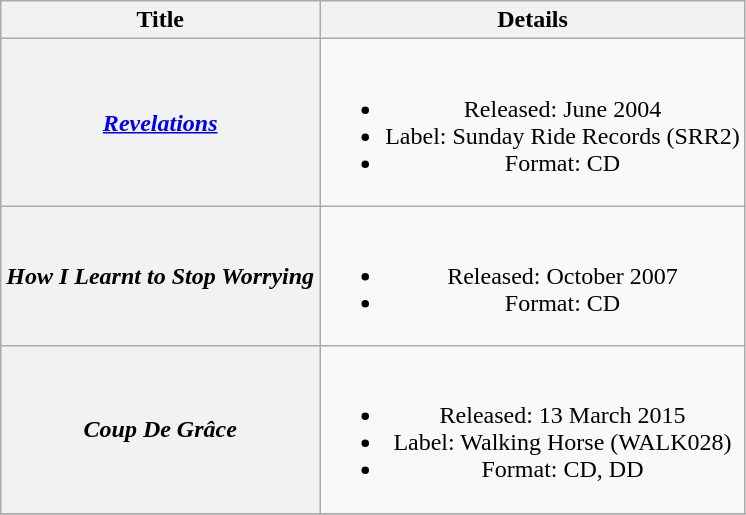<table class="wikitable plainrowheaders" style="text-align:center;" border="1">
<tr>
<th>Title</th>
<th>Details</th>
</tr>
<tr>
<th scope="row"><em><a href='#'>Revelations</a></em></th>
<td><br><ul><li>Released: June 2004</li><li>Label: Sunday Ride Records (SRR2)</li><li>Format: CD</li></ul></td>
</tr>
<tr>
<th scope="row"><em>How I Learnt to Stop Worrying</em></th>
<td><br><ul><li>Released: October 2007</li><li>Format: CD</li></ul></td>
</tr>
<tr>
<th scope="row"><em>Coup De Grâce</em></th>
<td><br><ul><li>Released: 13 March 2015</li><li>Label: Walking Horse (WALK028)</li><li>Format: CD, DD</li></ul></td>
</tr>
<tr>
</tr>
</table>
